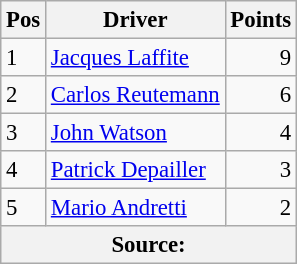<table class="wikitable" style="font-size: 95%;">
<tr>
<th>Pos</th>
<th>Driver</th>
<th>Points</th>
</tr>
<tr>
<td>1</td>
<td> <a href='#'>Jacques Laffite</a></td>
<td align="right">9</td>
</tr>
<tr>
<td>2</td>
<td> <a href='#'>Carlos Reutemann</a></td>
<td align="right">6</td>
</tr>
<tr>
<td>3</td>
<td> <a href='#'>John Watson</a></td>
<td align="right">4</td>
</tr>
<tr>
<td>4</td>
<td> <a href='#'>Patrick Depailler</a></td>
<td align="right">3</td>
</tr>
<tr>
<td>5</td>
<td> <a href='#'>Mario Andretti</a></td>
<td align="right">2</td>
</tr>
<tr>
<th colspan=3>Source:</th>
</tr>
</table>
